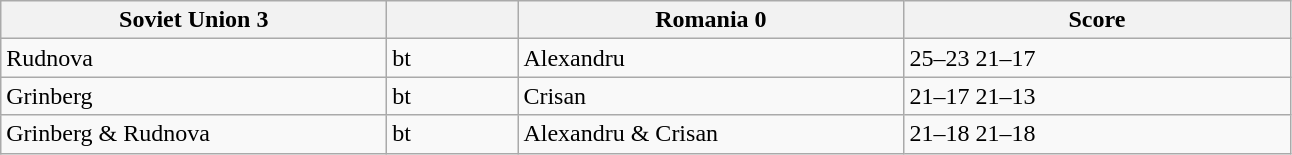<table class="wikitable">
<tr>
<th width=250> Soviet Union 3</th>
<th width=80></th>
<th width=250> Romania 0</th>
<th width=250>Score</th>
</tr>
<tr>
<td>Rudnova</td>
<td>bt</td>
<td>Alexandru</td>
<td>25–23 21–17</td>
</tr>
<tr>
<td>Grinberg</td>
<td>bt</td>
<td>Crisan</td>
<td>21–17 21–13</td>
</tr>
<tr>
<td>Grinberg & Rudnova</td>
<td>bt</td>
<td>Alexandru & Crisan</td>
<td>21–18 21–18</td>
</tr>
</table>
